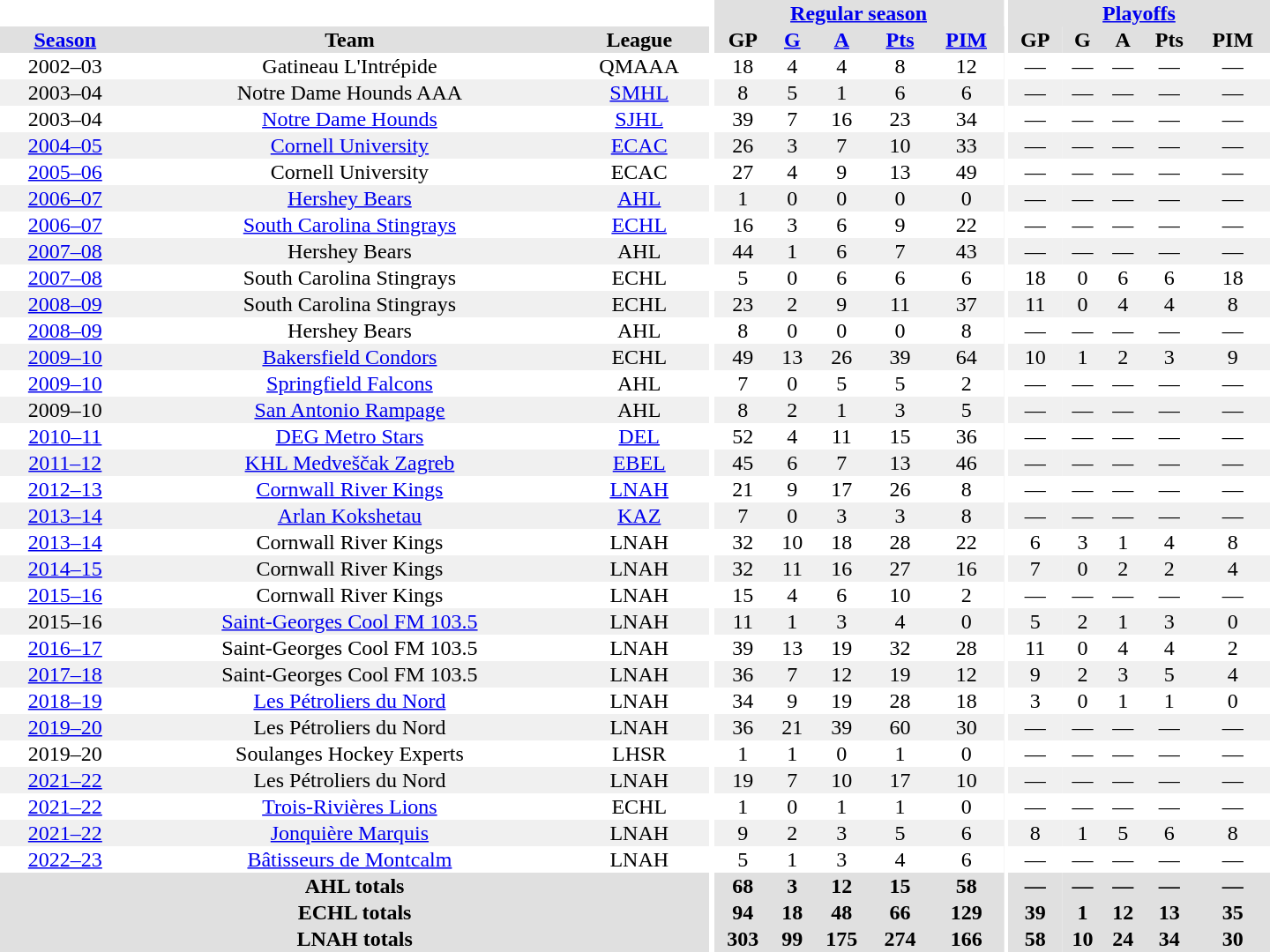<table border="0" cellpadding="1" cellspacing="0" style="text-align:center; width:60em">
<tr bgcolor="#e0e0e0">
<th colspan="3" bgcolor="#ffffff"></th>
<th rowspan="99" bgcolor="#ffffff"></th>
<th colspan="5"><a href='#'>Regular season</a></th>
<th rowspan="99" bgcolor="#ffffff"></th>
<th colspan="5"><a href='#'>Playoffs</a></th>
</tr>
<tr bgcolor="#e0e0e0">
<th><a href='#'>Season</a></th>
<th>Team</th>
<th>League</th>
<th>GP</th>
<th><a href='#'>G</a></th>
<th><a href='#'>A</a></th>
<th><a href='#'>Pts</a></th>
<th><a href='#'>PIM</a></th>
<th>GP</th>
<th>G</th>
<th>A</th>
<th>Pts</th>
<th>PIM</th>
</tr>
<tr>
<td>2002–03</td>
<td>Gatineau L'Intrépide</td>
<td>QMAAA</td>
<td>18</td>
<td>4</td>
<td>4</td>
<td>8</td>
<td>12</td>
<td>—</td>
<td>—</td>
<td>—</td>
<td>—</td>
<td>—</td>
</tr>
<tr bgcolor="#f0f0f0">
<td>2003–04</td>
<td>Notre Dame Hounds AAA</td>
<td><a href='#'>SMHL</a></td>
<td>8</td>
<td>5</td>
<td>1</td>
<td>6</td>
<td>6</td>
<td>—</td>
<td>—</td>
<td>—</td>
<td>—</td>
<td>—</td>
</tr>
<tr>
<td>2003–04</td>
<td><a href='#'>Notre Dame Hounds</a></td>
<td><a href='#'>SJHL</a></td>
<td>39</td>
<td>7</td>
<td>16</td>
<td>23</td>
<td>34</td>
<td>—</td>
<td>—</td>
<td>—</td>
<td>—</td>
<td>—</td>
</tr>
<tr bgcolor="#f0f0f0">
<td><a href='#'>2004–05</a></td>
<td><a href='#'>Cornell University</a></td>
<td><a href='#'>ECAC</a></td>
<td>26</td>
<td>3</td>
<td>7</td>
<td>10</td>
<td>33</td>
<td>—</td>
<td>—</td>
<td>—</td>
<td>—</td>
<td>—</td>
</tr>
<tr>
<td><a href='#'>2005–06</a></td>
<td>Cornell University</td>
<td>ECAC</td>
<td>27</td>
<td>4</td>
<td>9</td>
<td>13</td>
<td>49</td>
<td>—</td>
<td>—</td>
<td>—</td>
<td>—</td>
<td>—</td>
</tr>
<tr bgcolor="#f0f0f0">
<td><a href='#'>2006–07</a></td>
<td><a href='#'>Hershey Bears</a></td>
<td><a href='#'>AHL</a></td>
<td>1</td>
<td>0</td>
<td>0</td>
<td>0</td>
<td>0</td>
<td>—</td>
<td>—</td>
<td>—</td>
<td>—</td>
<td>—</td>
</tr>
<tr>
<td><a href='#'>2006–07</a></td>
<td><a href='#'>South Carolina Stingrays</a></td>
<td><a href='#'>ECHL</a></td>
<td>16</td>
<td>3</td>
<td>6</td>
<td>9</td>
<td>22</td>
<td>—</td>
<td>—</td>
<td>—</td>
<td>—</td>
<td>—</td>
</tr>
<tr bgcolor="#f0f0f0">
<td><a href='#'>2007–08</a></td>
<td>Hershey Bears</td>
<td>AHL</td>
<td>44</td>
<td>1</td>
<td>6</td>
<td>7</td>
<td>43</td>
<td>—</td>
<td>—</td>
<td>—</td>
<td>—</td>
<td>—</td>
</tr>
<tr>
<td><a href='#'>2007–08</a></td>
<td>South Carolina Stingrays</td>
<td>ECHL</td>
<td>5</td>
<td>0</td>
<td>6</td>
<td>6</td>
<td>6</td>
<td>18</td>
<td>0</td>
<td>6</td>
<td>6</td>
<td>18</td>
</tr>
<tr bgcolor="#f0f0f0">
<td><a href='#'>2008–09</a></td>
<td>South Carolina Stingrays</td>
<td>ECHL</td>
<td>23</td>
<td>2</td>
<td>9</td>
<td>11</td>
<td>37</td>
<td>11</td>
<td>0</td>
<td>4</td>
<td>4</td>
<td>8</td>
</tr>
<tr>
<td><a href='#'>2008–09</a></td>
<td>Hershey Bears</td>
<td>AHL</td>
<td>8</td>
<td>0</td>
<td>0</td>
<td>0</td>
<td>8</td>
<td>—</td>
<td>—</td>
<td>—</td>
<td>—</td>
<td>—</td>
</tr>
<tr bgcolor="#f0f0f0">
<td><a href='#'>2009–10</a></td>
<td><a href='#'>Bakersfield Condors</a></td>
<td>ECHL</td>
<td>49</td>
<td>13</td>
<td>26</td>
<td>39</td>
<td>64</td>
<td>10</td>
<td>1</td>
<td>2</td>
<td>3</td>
<td>9</td>
</tr>
<tr>
<td><a href='#'>2009–10</a></td>
<td><a href='#'>Springfield Falcons</a></td>
<td>AHL</td>
<td>7</td>
<td>0</td>
<td>5</td>
<td>5</td>
<td>2</td>
<td>—</td>
<td>—</td>
<td>—</td>
<td>—</td>
<td>—</td>
</tr>
<tr bgcolor="#f0f0f0">
<td>2009–10</td>
<td><a href='#'>San Antonio Rampage</a></td>
<td>AHL</td>
<td>8</td>
<td>2</td>
<td>1</td>
<td>3</td>
<td>5</td>
<td>—</td>
<td>—</td>
<td>—</td>
<td>—</td>
<td>—</td>
</tr>
<tr>
<td><a href='#'>2010–11</a></td>
<td><a href='#'>DEG Metro Stars</a></td>
<td><a href='#'>DEL</a></td>
<td>52</td>
<td>4</td>
<td>11</td>
<td>15</td>
<td>36</td>
<td>—</td>
<td>—</td>
<td>—</td>
<td>—</td>
<td>—</td>
</tr>
<tr bgcolor="#f0f0f0">
<td><a href='#'>2011–12</a></td>
<td><a href='#'>KHL Medveščak Zagreb</a></td>
<td><a href='#'>EBEL</a></td>
<td>45</td>
<td>6</td>
<td>7</td>
<td>13</td>
<td>46</td>
<td>—</td>
<td>—</td>
<td>—</td>
<td>—</td>
<td>—</td>
</tr>
<tr>
<td><a href='#'>2012–13</a></td>
<td><a href='#'>Cornwall River Kings</a></td>
<td><a href='#'>LNAH</a></td>
<td>21</td>
<td>9</td>
<td>17</td>
<td>26</td>
<td>8</td>
<td>—</td>
<td>—</td>
<td>—</td>
<td>—</td>
<td>—</td>
</tr>
<tr bgcolor="#f0f0f0">
<td><a href='#'>2013–14</a></td>
<td><a href='#'>Arlan Kokshetau</a></td>
<td><a href='#'>KAZ</a></td>
<td>7</td>
<td>0</td>
<td>3</td>
<td>3</td>
<td>8</td>
<td>—</td>
<td>—</td>
<td>—</td>
<td>—</td>
<td>—</td>
</tr>
<tr>
<td><a href='#'>2013–14</a></td>
<td>Cornwall River Kings</td>
<td>LNAH</td>
<td>32</td>
<td>10</td>
<td>18</td>
<td>28</td>
<td>22</td>
<td>6</td>
<td>3</td>
<td>1</td>
<td>4</td>
<td>8</td>
</tr>
<tr bgcolor="#f0f0f0">
<td><a href='#'>2014–15</a></td>
<td>Cornwall River Kings</td>
<td>LNAH</td>
<td>32</td>
<td>11</td>
<td>16</td>
<td>27</td>
<td>16</td>
<td>7</td>
<td>0</td>
<td>2</td>
<td>2</td>
<td>4</td>
</tr>
<tr>
<td><a href='#'>2015–16</a></td>
<td>Cornwall River Kings</td>
<td>LNAH</td>
<td>15</td>
<td>4</td>
<td>6</td>
<td>10</td>
<td>2</td>
<td>—</td>
<td>—</td>
<td>—</td>
<td>—</td>
<td>—</td>
</tr>
<tr bgcolor="#f0f0f0">
<td>2015–16</td>
<td><a href='#'>Saint-Georges Cool FM 103.5</a></td>
<td>LNAH</td>
<td>11</td>
<td>1</td>
<td>3</td>
<td>4</td>
<td>0</td>
<td>5</td>
<td>2</td>
<td>1</td>
<td>3</td>
<td>0</td>
</tr>
<tr>
<td><a href='#'>2016–17</a></td>
<td>Saint-Georges Cool FM 103.5</td>
<td>LNAH</td>
<td>39</td>
<td>13</td>
<td>19</td>
<td>32</td>
<td>28</td>
<td>11</td>
<td>0</td>
<td>4</td>
<td>4</td>
<td>2</td>
</tr>
<tr bgcolor="#f0f0f0">
<td><a href='#'>2017–18</a></td>
<td>Saint-Georges Cool FM 103.5</td>
<td>LNAH</td>
<td>36</td>
<td>7</td>
<td>12</td>
<td>19</td>
<td>12</td>
<td>9</td>
<td>2</td>
<td>3</td>
<td>5</td>
<td>4</td>
</tr>
<tr>
<td><a href='#'>2018–19</a></td>
<td><a href='#'>Les Pétroliers du Nord</a></td>
<td>LNAH</td>
<td>34</td>
<td>9</td>
<td>19</td>
<td>28</td>
<td>18</td>
<td>3</td>
<td>0</td>
<td>1</td>
<td>1</td>
<td>0</td>
</tr>
<tr bgcolor="#f0f0f0">
<td><a href='#'>2019–20</a></td>
<td>Les Pétroliers du Nord</td>
<td>LNAH</td>
<td>36</td>
<td>21</td>
<td>39</td>
<td>60</td>
<td>30</td>
<td>—</td>
<td>—</td>
<td>—</td>
<td>—</td>
<td>—</td>
</tr>
<tr>
<td>2019–20</td>
<td>Soulanges Hockey Experts</td>
<td>LHSR</td>
<td>1</td>
<td>1</td>
<td>0</td>
<td>1</td>
<td>0</td>
<td>—</td>
<td>—</td>
<td>—</td>
<td>—</td>
<td>—</td>
</tr>
<tr bgcolor="#f0f0f0">
<td><a href='#'>2021–22</a></td>
<td>Les Pétroliers du Nord</td>
<td>LNAH</td>
<td>19</td>
<td>7</td>
<td>10</td>
<td>17</td>
<td>10</td>
<td>—</td>
<td>—</td>
<td>—</td>
<td>—</td>
<td>—</td>
</tr>
<tr>
<td><a href='#'>2021–22</a></td>
<td><a href='#'>Trois-Rivières Lions</a></td>
<td>ECHL</td>
<td>1</td>
<td>0</td>
<td>1</td>
<td>1</td>
<td>0</td>
<td>—</td>
<td>—</td>
<td>—</td>
<td>—</td>
<td>—</td>
</tr>
<tr bgcolor="#f0f0f0">
<td><a href='#'>2021–22</a></td>
<td><a href='#'>Jonquière Marquis</a></td>
<td>LNAH</td>
<td>9</td>
<td>2</td>
<td>3</td>
<td>5</td>
<td>6</td>
<td>8</td>
<td>1</td>
<td>5</td>
<td>6</td>
<td>8</td>
</tr>
<tr>
<td><a href='#'>2022–23</a></td>
<td><a href='#'>Bâtisseurs de Montcalm</a></td>
<td>LNAH</td>
<td>5</td>
<td>1</td>
<td>3</td>
<td>4</td>
<td>6</td>
<td>—</td>
<td>—</td>
<td>—</td>
<td>—</td>
<td>—</td>
</tr>
<tr>
</tr>
<tr bgcolor="#e0e0e0">
<th colspan="3">AHL totals</th>
<th>68</th>
<th>3</th>
<th>12</th>
<th>15</th>
<th>58</th>
<th>—</th>
<th>—</th>
<th>—</th>
<th>—</th>
<th>—</th>
</tr>
<tr bgcolor="#e0e0e0">
<th colspan="3">ECHL totals</th>
<th>94</th>
<th>18</th>
<th>48</th>
<th>66</th>
<th>129</th>
<th>39</th>
<th>1</th>
<th>12</th>
<th>13</th>
<th>35</th>
</tr>
<tr bgcolor="#e0e0e0">
<th colspan="3">LNAH totals</th>
<th>303</th>
<th>99</th>
<th>175</th>
<th>274</th>
<th>166</th>
<th>58</th>
<th>10</th>
<th>24</th>
<th>34</th>
<th>30</th>
</tr>
</table>
